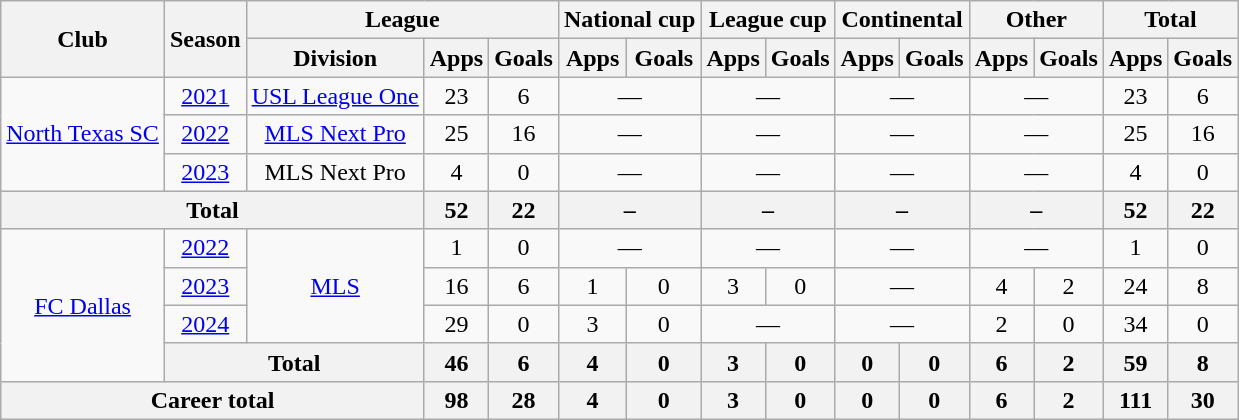<table class=wikitable style=text-align:center>
<tr>
<th rowspan=2>Club</th>
<th rowspan=2>Season</th>
<th colspan=3>League</th>
<th colspan=2>National cup</th>
<th colspan=2>League cup</th>
<th colspan=2>Continental</th>
<th colspan=2>Other</th>
<th colspan=2>Total</th>
</tr>
<tr>
<th>Division</th>
<th>Apps</th>
<th>Goals</th>
<th>Apps</th>
<th>Goals</th>
<th>Apps</th>
<th>Goals</th>
<th>Apps</th>
<th>Goals</th>
<th>Apps</th>
<th>Goals</th>
<th>Apps</th>
<th>Goals</th>
</tr>
<tr>
<td rowspan=3><a href='#'>North Texas SC</a></td>
<td><a href='#'>2021</a></td>
<td><a href='#'>USL League One</a></td>
<td>23</td>
<td>6</td>
<td colspan=2>—</td>
<td colspan=2>—</td>
<td colspan=2>—</td>
<td colspan=2>—</td>
<td>23</td>
<td>6</td>
</tr>
<tr>
<td><a href='#'>2022</a></td>
<td><a href='#'>MLS Next Pro</a></td>
<td>25</td>
<td>16</td>
<td colspan=2>—</td>
<td colspan=2>—</td>
<td colspan=2>—</td>
<td colspan=2>—</td>
<td>25</td>
<td>16</td>
</tr>
<tr>
<td><a href='#'>2023</a></td>
<td>MLS Next Pro</td>
<td>4</td>
<td>0</td>
<td colspan=2>—</td>
<td colspan=2>—</td>
<td colspan=2>—</td>
<td colspan=2>—</td>
<td>4</td>
<td>0</td>
</tr>
<tr>
<th colspan="3"><strong>Total</strong></th>
<th>52</th>
<th>22</th>
<th colspan="2">–</th>
<th colspan="2">–</th>
<th colspan="2">–</th>
<th colspan="2">–</th>
<th>52</th>
<th>22</th>
</tr>
<tr>
<td rowspan=4><a href='#'>FC Dallas</a></td>
<td><a href='#'>2022</a></td>
<td rowspan=3><a href='#'>MLS</a></td>
<td>1</td>
<td>0</td>
<td colspan=2>—</td>
<td colspan=2>—</td>
<td colspan=2>—</td>
<td colspan=2>—</td>
<td>1</td>
<td>0</td>
</tr>
<tr>
<td><a href='#'>2023</a></td>
<td>16</td>
<td>6</td>
<td>1</td>
<td>0</td>
<td>3</td>
<td>0</td>
<td colspan=2>—</td>
<td>4</td>
<td>2</td>
<td>24</td>
<td>8</td>
</tr>
<tr>
<td><a href='#'>2024</a></td>
<td>29</td>
<td>0</td>
<td>3</td>
<td>0</td>
<td colspan=2>—</td>
<td colspan=2>—</td>
<td>2</td>
<td>0</td>
<td>34</td>
<td>0</td>
</tr>
<tr>
<th colspan="2"><strong>Total</strong></th>
<th>46</th>
<th>6</th>
<th>4</th>
<th>0</th>
<th>3</th>
<th>0</th>
<th>0</th>
<th>0</th>
<th>6</th>
<th>2</th>
<th>59</th>
<th>8</th>
</tr>
<tr>
<th colspan="3">Career total</th>
<th>98</th>
<th>28</th>
<th>4</th>
<th>0</th>
<th>3</th>
<th>0</th>
<th>0</th>
<th>0</th>
<th>6</th>
<th>2</th>
<th>111</th>
<th>30</th>
</tr>
</table>
